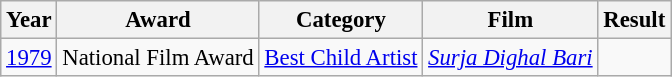<table class="wikitable" style="font-size: 95%;">
<tr>
<th>Year</th>
<th>Award</th>
<th>Category</th>
<th>Film</th>
<th>Result</th>
</tr>
<tr>
<td><a href='#'>1979</a></td>
<td>National Film Award</td>
<td><a href='#'>Best Child Artist</a></td>
<td><em><a href='#'>Surja Dighal Bari</a></em></td>
<td></td>
</tr>
</table>
